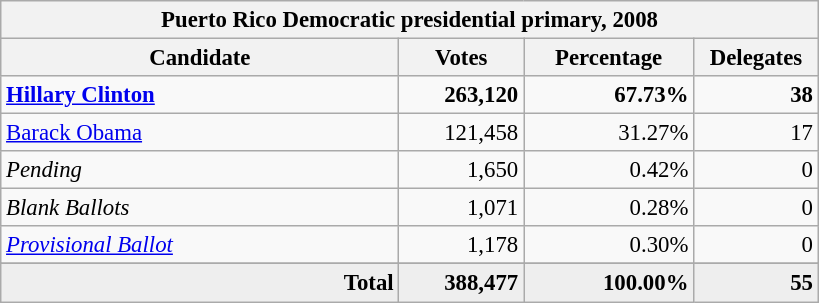<table class="wikitable" style="font-size: 95%; text-align:right;">
<tr>
<th colspan="4">Puerto Rico Democratic presidential primary, 2008<br></th>
</tr>
<tr>
<th style="width: 17em">Candidate</th>
<th style="width: 5em">Votes</th>
<th style="width: 7em">Percentage</th>
<th style="width: 5em">Delegates</th>
</tr>
<tr>
<td align="left"><strong><a href='#'>Hillary Clinton</a></strong></td>
<td><strong>263,120</strong></td>
<td><strong>67.73%</strong></td>
<td><strong>38</strong></td>
</tr>
<tr>
<td align="left"><a href='#'>Barack Obama</a></td>
<td>121,458</td>
<td>31.27%</td>
<td>17</td>
</tr>
<tr>
<td align="left"><em>Pending</em></td>
<td>1,650</td>
<td>0.42%</td>
<td>0</td>
</tr>
<tr>
<td align="left"><em>Blank Ballots</em></td>
<td>1,071</td>
<td>0.28%</td>
<td>0</td>
</tr>
<tr>
<td align="left"><em><a href='#'>Provisional Ballot</a></em></td>
<td>1,178</td>
<td>0.30%</td>
<td>0</td>
</tr>
<tr>
</tr>
<tr bgcolor="#EEEEEE">
<td><strong>Total</strong></td>
<td><strong>388,477</strong></td>
<td><strong>100.00%</strong></td>
<td><strong>55</strong></td>
</tr>
</table>
